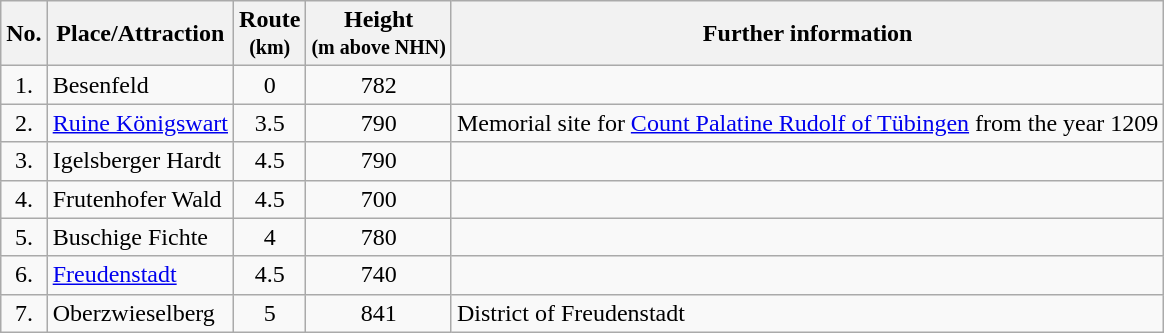<table class="wikitable toptextcells">
<tr class="hintergrundfarbe5">
<th>No.</th>
<th>Place/Attraction</th>
<th>Route <br><small>(km)</small></th>
<th>Height <br><small>(m above NHN)</small></th>
<th class="unsortable">Further information</th>
</tr>
<tr>
<td style="text-align:center">1.</td>
<td>Besenfeld</td>
<td style="text-align:center">0</td>
<td style="text-align:center">782</td>
<td></td>
</tr>
<tr>
<td style="text-align:center">2.</td>
<td><a href='#'>Ruine Königswart</a></td>
<td style="text-align:center">3.5</td>
<td style="text-align:center">790</td>
<td>Memorial site for <a href='#'>Count Palatine Rudolf of Tübingen</a> from the year 1209</td>
</tr>
<tr>
<td style="text-align:center">3.</td>
<td>Igelsberger Hardt</td>
<td style="text-align:center">4.5</td>
<td style="text-align:center">790</td>
<td></td>
</tr>
<tr>
<td style="text-align:center">4.</td>
<td>Frutenhofer Wald</td>
<td style="text-align:center">4.5</td>
<td style="text-align:center">700</td>
<td></td>
</tr>
<tr>
<td style="text-align:center">5.</td>
<td>Buschige Fichte</td>
<td style="text-align:center">4</td>
<td style="text-align:center">780</td>
<td></td>
</tr>
<tr>
<td style="text-align:center">6.</td>
<td><a href='#'>Freudenstadt</a></td>
<td style="text-align:center">4.5</td>
<td style="text-align:center">740</td>
<td></td>
</tr>
<tr>
<td style="text-align:center">7.</td>
<td>Oberzwieselberg</td>
<td style="text-align:center">5</td>
<td style="text-align:center">841</td>
<td>District of Freudenstadt</td>
</tr>
</table>
